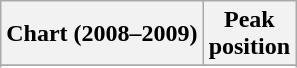<table class="wikitable sortable">
<tr>
<th align="left">Chart (2008–2009)</th>
<th align="center">Peak<br>position</th>
</tr>
<tr>
</tr>
<tr>
</tr>
<tr>
</tr>
<tr>
</tr>
<tr>
</tr>
</table>
